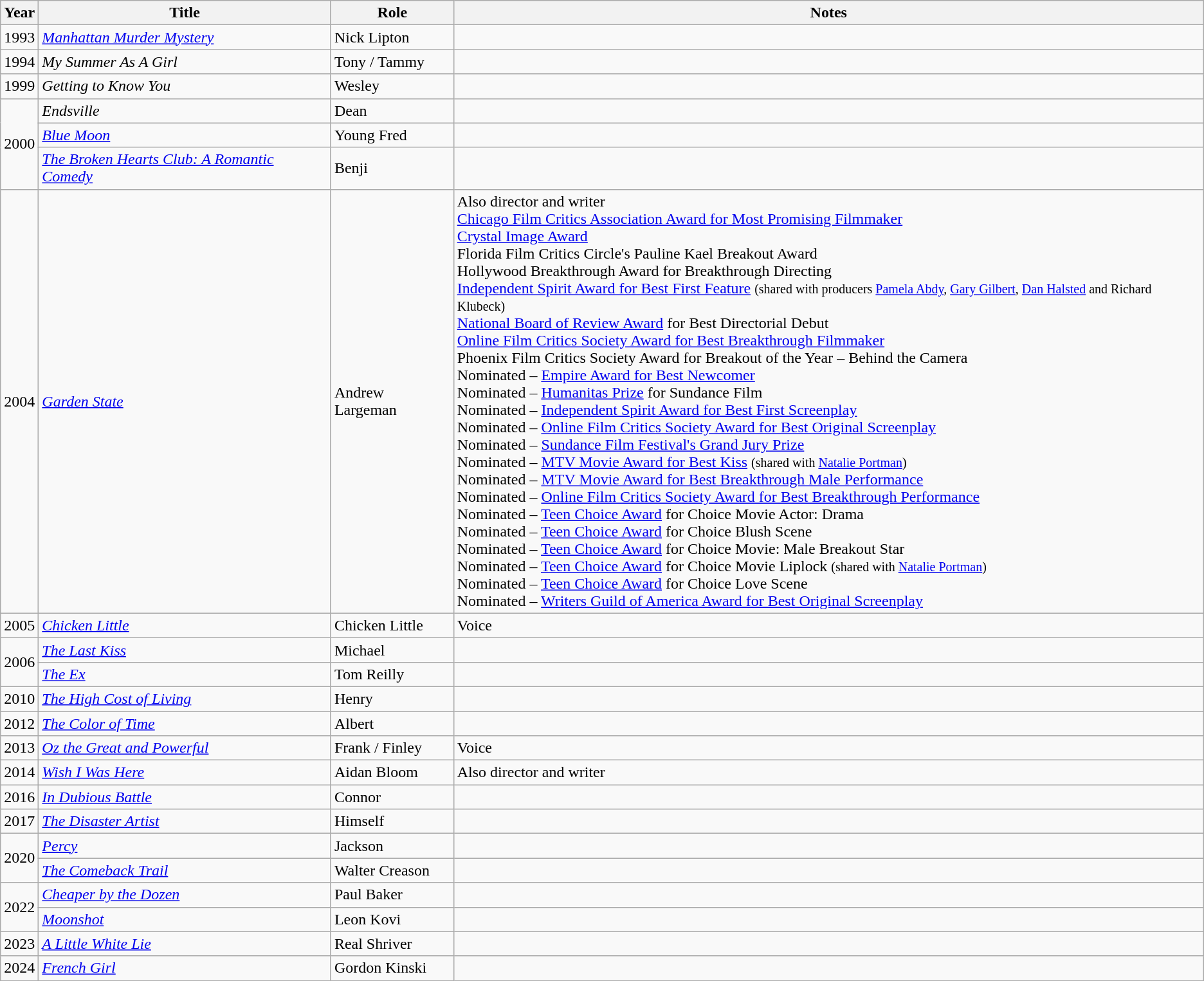<table class="wikitable sortable">
<tr>
<th>Year</th>
<th>Title</th>
<th>Role</th>
<th>Notes</th>
</tr>
<tr>
<td>1993</td>
<td><em><a href='#'>Manhattan Murder Mystery</a></em></td>
<td>Nick Lipton</td>
<td></td>
</tr>
<tr>
<td>1994</td>
<td><em>My Summer As A Girl</em></td>
<td>Tony / Tammy</td>
<td></td>
</tr>
<tr>
<td>1999</td>
<td><em>Getting to Know You</em></td>
<td>Wesley</td>
<td></td>
</tr>
<tr>
<td rowspan=3>2000</td>
<td><em>Endsville</em></td>
<td>Dean</td>
<td></td>
</tr>
<tr>
<td><em><a href='#'>Blue Moon</a></em></td>
<td>Young Fred</td>
<td></td>
</tr>
<tr>
<td><em><a href='#'>The Broken Hearts Club: A Romantic Comedy</a></em></td>
<td>Benji</td>
<td></td>
</tr>
<tr>
<td>2004</td>
<td><em><a href='#'>Garden State</a></em></td>
<td>Andrew Largeman</td>
<td>Also director and writer<br><a href='#'>Chicago Film Critics Association Award for Most Promising Filmmaker</a><br><a href='#'>Crystal Image Award</a><br>Florida Film Critics Circle's Pauline Kael Breakout Award<br>Hollywood Breakthrough Award for Breakthrough Directing<br><a href='#'>Independent Spirit Award for Best First Feature</a> <small>(shared with producers <a href='#'>Pamela Abdy</a>, <a href='#'>Gary Gilbert</a>, <a href='#'>Dan Halsted</a> and Richard Klubeck)</small><br><a href='#'>National Board of Review Award</a> for Best Directorial Debut<br><a href='#'>Online Film Critics Society Award for Best Breakthrough Filmmaker</a><br>Phoenix Film Critics Society Award for Breakout of the Year – Behind the Camera<br>Nominated – <a href='#'>Empire Award for Best Newcomer</a><br>Nominated – <a href='#'>Humanitas Prize</a> for Sundance Film<br>Nominated – <a href='#'>Independent Spirit Award for Best First Screenplay</a><br>Nominated – <a href='#'>Online Film Critics Society Award for Best Original Screenplay</a><br>Nominated – <a href='#'>Sundance Film Festival's Grand Jury Prize</a><br>Nominated – <a href='#'>MTV Movie Award for Best Kiss</a> <small>(shared with <a href='#'>Natalie Portman</a>) </small><br> Nominated – <a href='#'>MTV Movie Award for Best Breakthrough Male Performance</a><br>Nominated – <a href='#'>Online Film Critics Society Award for Best Breakthrough Performance</a><br>Nominated – <a href='#'>Teen Choice Award</a> for Choice Movie Actor: Drama<br>Nominated – <a href='#'>Teen Choice Award</a> for Choice Blush Scene<br>Nominated – <a href='#'>Teen Choice Award</a> for Choice Movie: Male Breakout Star<br>Nominated – <a href='#'>Teen Choice Award</a> for Choice Movie Liplock <small>(shared with <a href='#'>Natalie Portman</a>)</small><br>Nominated – <a href='#'>Teen Choice Award</a> for Choice Love Scene<br>Nominated – <a href='#'>Writers Guild of America Award for Best Original Screenplay</a></td>
</tr>
<tr>
<td>2005</td>
<td><em><a href='#'>Chicken Little</a></em></td>
<td>Chicken Little</td>
<td>Voice</td>
</tr>
<tr>
<td rowspan=2>2006</td>
<td><em><a href='#'>The Last Kiss</a></em></td>
<td>Michael</td>
<td></td>
</tr>
<tr>
<td><em><a href='#'>The Ex</a></em></td>
<td>Tom Reilly</td>
<td></td>
</tr>
<tr>
<td>2010</td>
<td><em><a href='#'>The High Cost of Living</a></em></td>
<td>Henry</td>
<td></td>
</tr>
<tr>
<td>2012</td>
<td><em><a href='#'>The Color of Time</a></em></td>
<td>Albert</td>
<td></td>
</tr>
<tr>
<td>2013</td>
<td><em><a href='#'>Oz the Great and Powerful</a></em></td>
<td>Frank / Finley</td>
<td>Voice</td>
</tr>
<tr>
<td>2014</td>
<td><em><a href='#'>Wish I Was Here</a></em></td>
<td>Aidan Bloom</td>
<td>Also director and writer</td>
</tr>
<tr>
<td>2016</td>
<td><em><a href='#'>In Dubious Battle</a></em></td>
<td>Connor</td>
<td></td>
</tr>
<tr>
<td>2017</td>
<td><em><a href='#'>The Disaster Artist</a></em></td>
<td>Himself</td>
<td></td>
</tr>
<tr>
<td rowspan=2>2020</td>
<td><em><a href='#'>Percy</a></em></td>
<td>Jackson</td>
<td></td>
</tr>
<tr>
<td><em><a href='#'>The Comeback Trail</a></em></td>
<td>Walter Creason</td>
<td></td>
</tr>
<tr>
<td rowspan=2>2022</td>
<td><em><a href='#'>Cheaper by the Dozen</a></em></td>
<td>Paul Baker</td>
<td></td>
</tr>
<tr>
<td><em><a href='#'>Moonshot</a></em></td>
<td>Leon Kovi</td>
<td></td>
</tr>
<tr>
<td>2023</td>
<td><em><a href='#'>A Little White Lie</a></em></td>
<td>Real Shriver</td>
<td></td>
</tr>
<tr>
<td>2024</td>
<td><em><a href='#'>French Girl</a></em></td>
<td>Gordon Kinski</td>
<td></td>
</tr>
</table>
